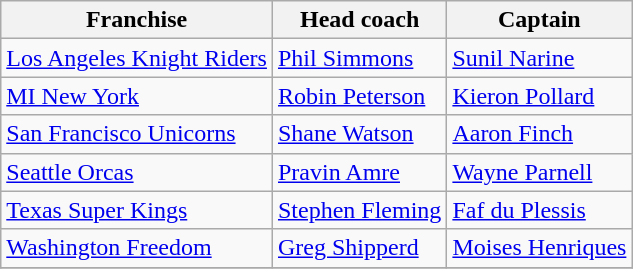<table class="wikitable">
<tr>
<th scope="col">Franchise</th>
<th scope="col">Head coach</th>
<th scope="col">Captain</th>
</tr>
<tr>
<td scope="row"><a href='#'>Los Angeles Knight Riders</a></td>
<td><a href='#'>Phil Simmons</a></td>
<td><a href='#'>Sunil Narine</a></td>
</tr>
<tr>
<td scope="row"><a href='#'>MI New York</a></td>
<td><a href='#'>Robin Peterson</a></td>
<td><a href='#'>Kieron Pollard</a></td>
</tr>
<tr>
<td scope="row"><a href='#'>San Francisco Unicorns</a></td>
<td><a href='#'>Shane Watson</a></td>
<td><a href='#'>Aaron Finch</a></td>
</tr>
<tr>
<td scope="row"><a href='#'>Seattle Orcas</a></td>
<td><a href='#'>Pravin Amre</a></td>
<td><a href='#'>Wayne Parnell</a></td>
</tr>
<tr>
<td scope="row"><a href='#'>Texas Super Kings</a></td>
<td><a href='#'>Stephen Fleming</a></td>
<td><a href='#'>Faf du Plessis</a></td>
</tr>
<tr>
<td scope="row"><a href='#'>Washington Freedom</a></td>
<td><a href='#'>Greg Shipperd</a></td>
<td><a href='#'>Moises Henriques</a></td>
</tr>
<tr>
</tr>
</table>
